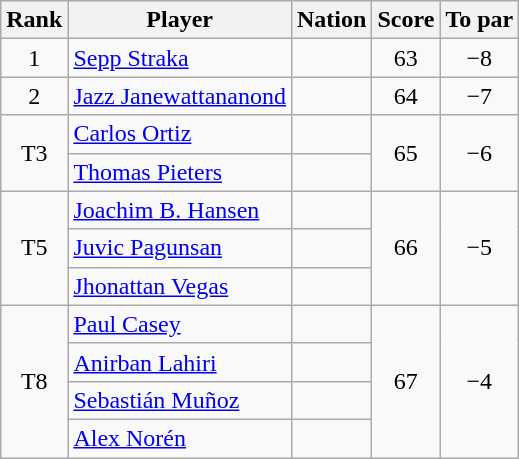<table class="wikitable">
<tr>
<th>Rank</th>
<th>Player</th>
<th>Nation</th>
<th>Score</th>
<th>To par</th>
</tr>
<tr>
<td align=center>1</td>
<td><a href='#'>Sepp Straka</a></td>
<td></td>
<td align=center>63</td>
<td align=center>−8</td>
</tr>
<tr>
<td align=center>2</td>
<td><a href='#'>Jazz Janewattananond</a></td>
<td></td>
<td align=center>64</td>
<td align=center>−7</td>
</tr>
<tr>
<td align=center rowspan=2>T3</td>
<td><a href='#'>Carlos Ortiz</a></td>
<td></td>
<td align=center rowspan=2>65</td>
<td align=center rowspan=2>−6</td>
</tr>
<tr>
<td><a href='#'>Thomas Pieters</a></td>
<td></td>
</tr>
<tr>
<td align=center rowspan=3>T5</td>
<td><a href='#'>Joachim B. Hansen</a></td>
<td></td>
<td align=center rowspan=3>66</td>
<td align=center rowspan=3>−5</td>
</tr>
<tr>
<td><a href='#'>Juvic Pagunsan</a></td>
<td></td>
</tr>
<tr>
<td><a href='#'>Jhonattan Vegas</a></td>
<td></td>
</tr>
<tr>
<td align=center rowspan=4>T8</td>
<td><a href='#'>Paul Casey</a></td>
<td></td>
<td align=center rowspan=4>67</td>
<td align=center rowspan=4>−4</td>
</tr>
<tr>
<td><a href='#'>Anirban Lahiri</a></td>
<td></td>
</tr>
<tr>
<td><a href='#'>Sebastián Muñoz</a></td>
<td></td>
</tr>
<tr>
<td><a href='#'>Alex Norén</a></td>
<td></td>
</tr>
</table>
